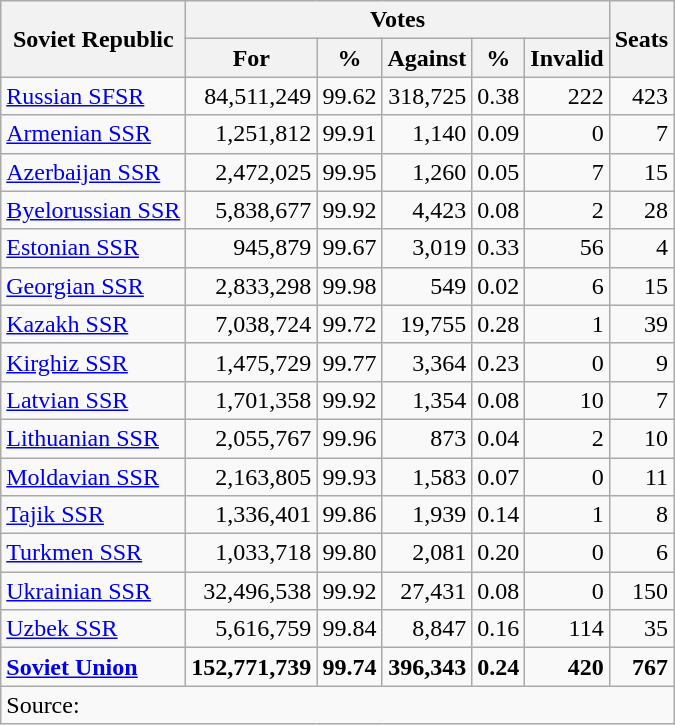<table class="wikitable" style="text-align:right">
<tr>
<th rowspan="2">Soviet Republic</th>
<th colspan="5">Votes</th>
<th rowspan="2">Seats</th>
</tr>
<tr>
<th>For</th>
<th>%</th>
<th>Against</th>
<th>%</th>
<th>Invalid</th>
</tr>
<tr>
<td align="left"><a href='#'>Russian SFSR</a></td>
<td>84,511,249</td>
<td>99.62</td>
<td>318,725</td>
<td>0.38</td>
<td>222</td>
<td>423</td>
</tr>
<tr>
<td align=left><a href='#'>Armenian SSR</a></td>
<td>1,251,812</td>
<td>99.91</td>
<td>1,140</td>
<td>0.09</td>
<td>0</td>
<td>7</td>
</tr>
<tr>
<td align=left><a href='#'>Azerbaijan SSR</a></td>
<td>2,472,025</td>
<td>99.95</td>
<td>1,260</td>
<td>0.05</td>
<td>7</td>
<td>15</td>
</tr>
<tr>
<td align=left><a href='#'>Byelorussian SSR</a></td>
<td>5,838,677</td>
<td>99.92</td>
<td>4,423</td>
<td>0.08</td>
<td>2</td>
<td>28</td>
</tr>
<tr>
<td align=left><a href='#'>Estonian SSR</a></td>
<td>945,879</td>
<td>99.67</td>
<td>3,019</td>
<td>0.33</td>
<td>56</td>
<td>4</td>
</tr>
<tr>
<td align=left><a href='#'>Georgian SSR</a></td>
<td>2,833,298</td>
<td>99.98</td>
<td>549</td>
<td>0.02</td>
<td>6</td>
<td>15</td>
</tr>
<tr>
<td align=left><a href='#'>Kazakh SSR</a></td>
<td>7,038,724</td>
<td>99.72</td>
<td>19,755</td>
<td>0.28</td>
<td>1</td>
<td>39</td>
</tr>
<tr>
<td align=left><a href='#'>Kirghiz SSR</a></td>
<td>1,475,729</td>
<td>99.77</td>
<td>3,364</td>
<td>0.23</td>
<td>0</td>
<td>9</td>
</tr>
<tr>
<td align=left><a href='#'>Latvian SSR</a></td>
<td>1,701,358</td>
<td>99.92</td>
<td>1,354</td>
<td>0.08</td>
<td>10</td>
<td>7</td>
</tr>
<tr>
<td align=left><a href='#'>Lithuanian SSR</a></td>
<td>2,055,767</td>
<td>99.96</td>
<td>873</td>
<td>0.04</td>
<td>2</td>
<td>10</td>
</tr>
<tr>
<td align=left><a href='#'>Moldavian SSR</a></td>
<td>2,163,805</td>
<td>99.93</td>
<td>1,583</td>
<td>0.07</td>
<td>0</td>
<td>11</td>
</tr>
<tr>
<td align=left><a href='#'>Tajik SSR</a></td>
<td>1,336,401</td>
<td>99.86</td>
<td>1,939</td>
<td>0.14</td>
<td>1</td>
<td>8</td>
</tr>
<tr>
<td align=left><a href='#'>Turkmen SSR</a></td>
<td>1,033,718</td>
<td>99.80</td>
<td>2,081</td>
<td>0.20</td>
<td>0</td>
<td>6</td>
</tr>
<tr>
<td align=left><a href='#'>Ukrainian SSR</a></td>
<td>32,496,538</td>
<td>99.92</td>
<td>27,431</td>
<td>0.08</td>
<td>0</td>
<td>150</td>
</tr>
<tr>
<td align=left><a href='#'>Uzbek SSR</a></td>
<td>5,616,759</td>
<td>99.84</td>
<td>8,847</td>
<td>0.16</td>
<td>114</td>
<td>35</td>
</tr>
<tr>
<td align=left><strong><a href='#'>Soviet Union</a></strong></td>
<td><strong>152,771,739</strong></td>
<td><strong>99.74</strong></td>
<td><strong>396,343</strong></td>
<td><strong>0.24</strong></td>
<td><strong>420</strong></td>
<td><strong>767</strong></td>
</tr>
<tr>
<td colspan="7" align=left>Source: </td>
</tr>
</table>
